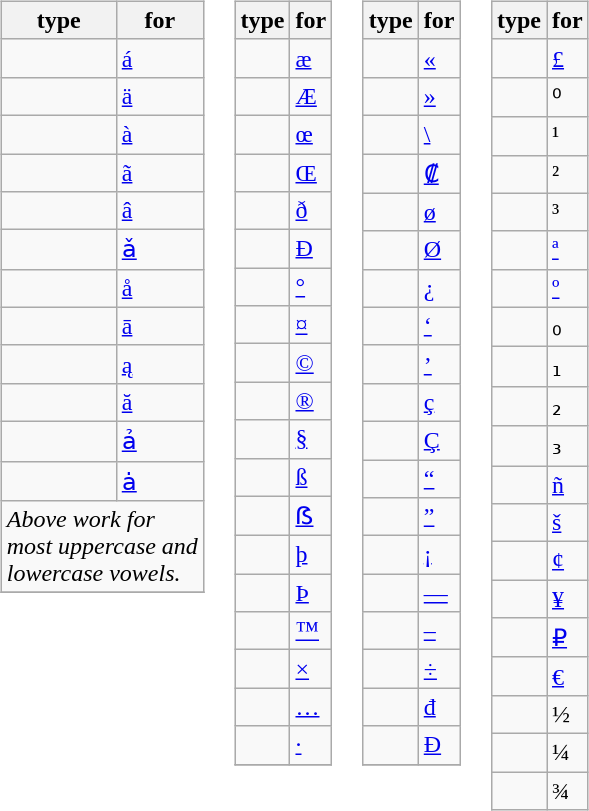<table>
<tr style="vertical-align: top;">
<td><br><table class="wikitable nounderlines">
<tr>
<th>type</th>
<th>for</th>
</tr>
<tr>
<td></td>
<td><a href='#'>á</a></td>
</tr>
<tr>
<td></td>
<td><a href='#'>ä</a></td>
</tr>
<tr>
<td></td>
<td><a href='#'>à</a></td>
</tr>
<tr>
<td></td>
<td><a href='#'>ã</a></td>
</tr>
<tr>
<td></td>
<td><a href='#'>â</a></td>
</tr>
<tr>
<td></td>
<td><a href='#'>ǎ</a></td>
</tr>
<tr>
<td></td>
<td><a href='#'>å</a></td>
</tr>
<tr>
<td></td>
<td><a href='#'>ā</a></td>
</tr>
<tr>
<td></td>
<td><a href='#'>ą</a></td>
</tr>
<tr>
<td></td>
<td><a href='#'>ă</a></td>
</tr>
<tr>
<td></td>
<td><a href='#'>ả</a></td>
</tr>
<tr>
<td></td>
<td><a href='#'>ȧ</a></td>
</tr>
<tr>
<td colspan="2"><em>Above work for<br>most uppercase and<br>lowercase vowels.</em></td>
</tr>
<tr>
</tr>
</table>
</td>
<td><br><table class="wikitable nounderlines">
<tr>
<th>type</th>
<th>for</th>
</tr>
<tr>
<td></td>
<td><a href='#'>æ</a></td>
</tr>
<tr>
<td></td>
<td><a href='#'>Æ</a></td>
</tr>
<tr>
<td></td>
<td><a href='#'>œ</a></td>
</tr>
<tr>
<td></td>
<td><a href='#'>Œ</a></td>
</tr>
<tr>
<td></td>
<td><a href='#'>ð</a></td>
</tr>
<tr>
<td></td>
<td><a href='#'>Ð</a></td>
</tr>
<tr>
<td></td>
<td><a href='#'>°</a></td>
</tr>
<tr>
<td></td>
<td><a href='#'>¤</a></td>
</tr>
<tr>
<td></td>
<td><a href='#'>©</a></td>
</tr>
<tr>
<td></td>
<td><a href='#'>®</a></td>
</tr>
<tr>
<td></td>
<td><a href='#'>§</a></td>
</tr>
<tr>
<td></td>
<td><a href='#'>ß</a></td>
</tr>
<tr>
<td></td>
<td><a href='#'>ẞ</a></td>
</tr>
<tr>
<td></td>
<td><a href='#'>þ</a></td>
</tr>
<tr>
<td></td>
<td><a href='#'>Þ</a></td>
</tr>
<tr>
<td></td>
<td><a href='#'>™</a></td>
</tr>
<tr>
<td></td>
<td><a href='#'>×</a></td>
</tr>
<tr>
<td></td>
<td><a href='#'>…</a></td>
</tr>
<tr>
<td></td>
<td><a href='#'>·</a></td>
</tr>
<tr>
</tr>
</table>
</td>
<td><br><table class="wikitable nounderlines">
<tr>
<th>type</th>
<th>for</th>
</tr>
<tr>
<td></td>
<td><a href='#'>«</a></td>
</tr>
<tr>
<td></td>
<td><a href='#'>»</a></td>
</tr>
<tr>
<td></td>
<td><a href='#'>\</a></td>
</tr>
<tr>
<td></td>
<td><a href='#'>₡</a></td>
</tr>
<tr>
<td></td>
<td><a href='#'>ø</a></td>
</tr>
<tr>
<td></td>
<td><a href='#'>Ø</a></td>
</tr>
<tr>
<td></td>
<td><a href='#'>¿</a></td>
</tr>
<tr>
<td></td>
<td><a href='#'>‘</a></td>
</tr>
<tr>
<td></td>
<td><a href='#'>’</a></td>
</tr>
<tr>
<td></td>
<td><a href='#'>ç</a></td>
</tr>
<tr>
<td></td>
<td><a href='#'>Ç</a></td>
</tr>
<tr>
<td></td>
<td><a href='#'>“</a></td>
</tr>
<tr>
<td></td>
<td><a href='#'>”</a></td>
</tr>
<tr>
<td></td>
<td><a href='#'>¡</a></td>
</tr>
<tr>
<td></td>
<td><a href='#'>—</a></td>
</tr>
<tr>
<td></td>
<td><a href='#'>–</a></td>
</tr>
<tr>
<td></td>
<td><a href='#'>÷</a></td>
</tr>
<tr>
<td></td>
<td><a href='#'>đ</a></td>
</tr>
<tr>
<td></td>
<td><a href='#'>Đ</a></td>
</tr>
<tr>
</tr>
</table>
</td>
<td><br><table class="wikitable nounderlines">
<tr>
<th>type</th>
<th>for</th>
</tr>
<tr>
<td></td>
<td><a href='#'>£</a></td>
</tr>
<tr>
<td></td>
<td>⁰</td>
</tr>
<tr>
<td></td>
<td>¹</td>
</tr>
<tr>
<td></td>
<td>²</td>
</tr>
<tr>
<td></td>
<td>³</td>
</tr>
<tr>
<td></td>
<td><a href='#'>ª</a></td>
</tr>
<tr>
<td></td>
<td><a href='#'>º</a></td>
</tr>
<tr>
<td></td>
<td>₀</td>
</tr>
<tr>
<td></td>
<td>₁</td>
</tr>
<tr>
<td></td>
<td>₂</td>
</tr>
<tr>
<td></td>
<td>₃</td>
</tr>
<tr>
<td></td>
<td><a href='#'>ñ</a></td>
</tr>
<tr>
<td></td>
<td><a href='#'>š</a></td>
</tr>
<tr>
<td></td>
<td><a href='#'>¢</a></td>
</tr>
<tr>
<td></td>
<td><a href='#'>¥</a></td>
</tr>
<tr>
<td></td>
<td><a href='#'>₽</a></td>
</tr>
<tr>
<td></td>
<td><a href='#'>€</a></td>
</tr>
<tr>
<td></td>
<td>½</td>
</tr>
<tr>
<td></td>
<td>¼</td>
</tr>
<tr>
<td></td>
<td>¾</td>
</tr>
</table>
</td>
</tr>
</table>
